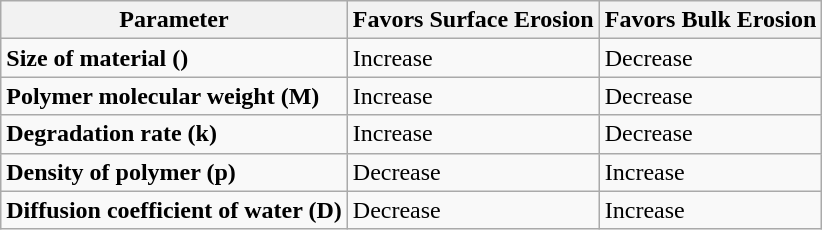<table class="wikitable">
<tr>
<th>Parameter</th>
<th>Favors Surface Erosion</th>
<th>Favors Bulk Erosion</th>
</tr>
<tr>
<td><strong>Size of material (<x>)</strong></td>
<td>Increase</td>
<td>Decrease</td>
</tr>
<tr>
<td><strong>Polymer molecular weight (M)</strong></td>
<td>Increase</td>
<td>Decrease</td>
</tr>
<tr>
<td><strong>Degradation rate (k)</strong></td>
<td>Increase</td>
<td>Decrease</td>
</tr>
<tr>
<td><strong>Density of polymer (p)</strong></td>
<td>Decrease</td>
<td>Increase</td>
</tr>
<tr>
<td><strong>Diffusion coefficient of water (D)</strong></td>
<td>Decrease</td>
<td>Increase</td>
</tr>
</table>
